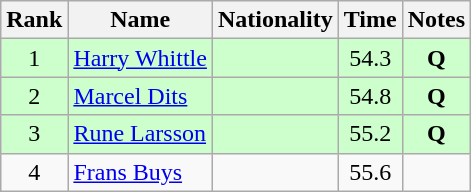<table class="wikitable sortable" style="text-align:center">
<tr>
<th>Rank</th>
<th>Name</th>
<th>Nationality</th>
<th>Time</th>
<th>Notes</th>
</tr>
<tr bgcolor=ccffcc>
<td>1</td>
<td align=left><a href='#'>Harry Whittle</a></td>
<td align=left></td>
<td>54.3</td>
<td><strong>Q</strong></td>
</tr>
<tr bgcolor=ccffcc>
<td>2</td>
<td align=left><a href='#'>Marcel Dits</a></td>
<td align=left></td>
<td>54.8</td>
<td><strong>Q</strong></td>
</tr>
<tr bgcolor=ccffcc>
<td>3</td>
<td align=left><a href='#'>Rune Larsson</a></td>
<td align=left></td>
<td>55.2</td>
<td><strong>Q</strong></td>
</tr>
<tr>
<td>4</td>
<td align=left><a href='#'>Frans Buys</a></td>
<td align=left></td>
<td>55.6</td>
<td></td>
</tr>
</table>
